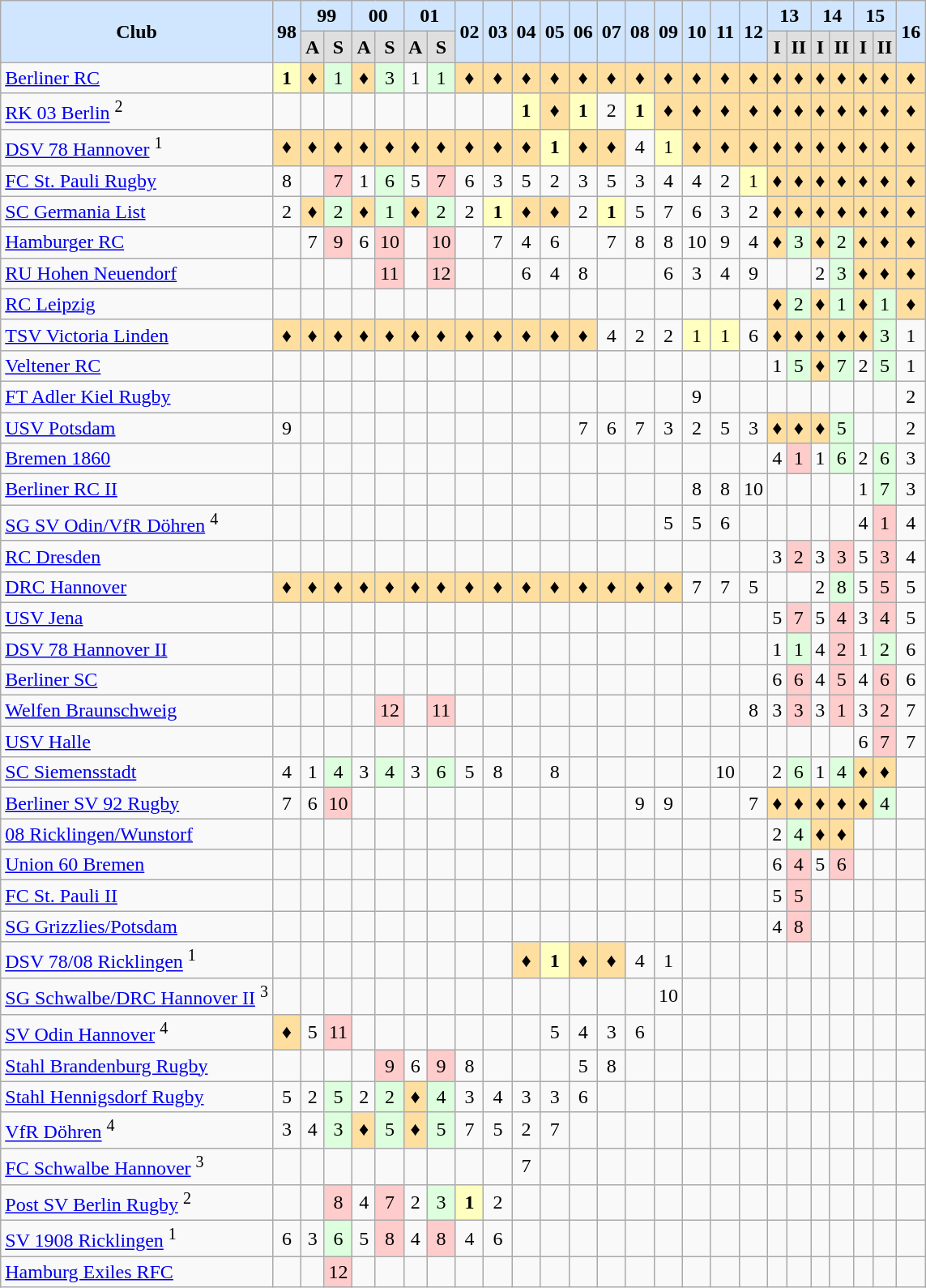<table class="wikitable">
<tr align="center" bgcolor="#D0E6FF">
<td rowspan=2><strong>Club</strong></td>
<td rowspan=2><strong>98</strong></td>
<td colspan=2><strong>99</strong></td>
<td colspan=2><strong>00</strong></td>
<td colspan=2><strong>01</strong></td>
<td rowspan=2><strong>02</strong></td>
<td rowspan=2><strong>03</strong></td>
<td rowspan=2><strong>04</strong></td>
<td rowspan=2><strong>05</strong></td>
<td rowspan=2><strong>06</strong></td>
<td rowspan=2><strong>07</strong></td>
<td rowspan=2><strong>08</strong></td>
<td rowspan=2><strong>09</strong></td>
<td rowspan=2><strong>10</strong></td>
<td rowspan=2><strong>11</strong></td>
<td rowspan=2><strong>12</strong></td>
<td colspan=2><strong>13</strong></td>
<td colspan=2><strong>14</strong></td>
<td colspan=2><strong>15</strong></td>
<td rowspan=2><strong>16</strong></td>
</tr>
<tr align="center" bgcolor="#dfdfdf">
<td><strong>A</strong></td>
<td><strong>S</strong></td>
<td><strong>A</strong></td>
<td><strong>S</strong></td>
<td><strong>A</strong></td>
<td><strong>S</strong></td>
<td><strong>I</strong></td>
<td><strong>II</strong></td>
<td><strong>I</strong></td>
<td><strong>II</strong></td>
<td><strong>I</strong></td>
<td><strong>II</strong></td>
</tr>
<tr align="center">
<td align="left"><a href='#'>Berliner RC</a></td>
<td bgcolor="#ffffbf"><strong>1</strong></td>
<td bgcolor="#ffdf9f"><strong>♦</strong></td>
<td bgcolor="#ddffdd">1</td>
<td bgcolor="#ffdf9f"><strong>♦</strong></td>
<td bgcolor="#ddffdd">3</td>
<td>1</td>
<td bgcolor="#ddffdd">1</td>
<td bgcolor="#ffdf9f"><strong>♦</strong></td>
<td bgcolor="#ffdf9f"><strong>♦</strong></td>
<td bgcolor="#ffdf9f"><strong>♦</strong></td>
<td bgcolor="#ffdf9f"><strong>♦</strong></td>
<td bgcolor="#ffdf9f"><strong>♦</strong></td>
<td bgcolor="#ffdf9f"><strong>♦</strong></td>
<td bgcolor="#ffdf9f"><strong>♦</strong></td>
<td bgcolor="#ffdf9f"><strong>♦</strong></td>
<td bgcolor="#ffdf9f"><strong>♦</strong></td>
<td bgcolor="#ffdf9f"><strong>♦</strong></td>
<td bgcolor="#ffdf9f"><strong>♦</strong></td>
<td bgcolor="#ffdf9f"><strong>♦</strong></td>
<td bgcolor="#ffdf9f"><strong>♦</strong></td>
<td bgcolor="#ffdf9f"><strong>♦</strong></td>
<td bgcolor="#ffdf9f"><strong>♦</strong></td>
<td bgcolor="#ffdf9f"><strong>♦</strong></td>
<td bgcolor="#ffdf9f"><strong>♦</strong></td>
<td bgcolor="#ffdf9f"><strong>♦</strong></td>
</tr>
<tr align="center">
<td align="left"><a href='#'>RK 03 Berlin</a> <sup>2</sup></td>
<td></td>
<td></td>
<td></td>
<td></td>
<td></td>
<td></td>
<td></td>
<td></td>
<td></td>
<td bgcolor="#ffffbf"><strong>1</strong></td>
<td bgcolor="#ffdf9f"><strong>♦</strong></td>
<td bgcolor="#ffffbf"><strong>1</strong></td>
<td>2</td>
<td bgcolor="#ffffbf"><strong>1</strong></td>
<td bgcolor="#ffdf9f"><strong>♦</strong></td>
<td bgcolor="#ffdf9f"><strong>♦</strong></td>
<td bgcolor="#ffdf9f"><strong>♦</strong></td>
<td bgcolor="#ffdf9f"><strong>♦</strong></td>
<td bgcolor="#ffdf9f"><strong>♦</strong></td>
<td bgcolor="#ffdf9f"><strong>♦</strong></td>
<td bgcolor="#ffdf9f"><strong>♦</strong></td>
<td bgcolor="#ffdf9f"><strong>♦</strong></td>
<td bgcolor="#ffdf9f"><strong>♦</strong></td>
<td bgcolor="#ffdf9f"><strong>♦</strong></td>
<td bgcolor="#ffdf9f"><strong>♦</strong></td>
</tr>
<tr align="center">
<td align="left"><a href='#'>DSV 78 Hannover</a> <sup>1</sup></td>
<td bgcolor="#ffdf9f"><strong>♦</strong></td>
<td bgcolor="#ffdf9f"><strong>♦</strong></td>
<td bgcolor="#ffdf9f"><strong>♦</strong></td>
<td bgcolor="#ffdf9f"><strong>♦</strong></td>
<td bgcolor="#ffdf9f"><strong>♦</strong></td>
<td bgcolor="#ffdf9f"><strong>♦</strong></td>
<td bgcolor="#ffdf9f"><strong>♦</strong></td>
<td bgcolor="#ffdf9f"><strong>♦</strong></td>
<td bgcolor="#ffdf9f"><strong>♦</strong></td>
<td bgcolor="#ffdf9f"><strong>♦</strong></td>
<td bgcolor="#ffffbf"><strong>1</strong></td>
<td bgcolor="#ffdf9f"><strong>♦</strong></td>
<td bgcolor="#ffdf9f"><strong>♦</strong></td>
<td>4</td>
<td bgcolor="#ffffbf">1</td>
<td bgcolor="#ffdf9f"><strong>♦</strong></td>
<td bgcolor="#ffdf9f"><strong>♦</strong></td>
<td bgcolor="#ffdf9f"><strong>♦</strong></td>
<td bgcolor="#ffdf9f"><strong>♦</strong></td>
<td bgcolor="#ffdf9f"><strong>♦</strong></td>
<td bgcolor="#ffdf9f"><strong>♦</strong></td>
<td bgcolor="#ffdf9f"><strong>♦</strong></td>
<td bgcolor="#ffdf9f"><strong>♦</strong></td>
<td bgcolor="#ffdf9f"><strong>♦</strong></td>
<td bgcolor="#ffdf9f"><strong>♦</strong></td>
</tr>
<tr align="center">
<td align="left"><a href='#'>FC St. Pauli Rugby</a></td>
<td>8</td>
<td></td>
<td bgcolor="#ffcccc">7</td>
<td>1</td>
<td bgcolor="#ddffdd">6</td>
<td>5</td>
<td bgcolor="#ffcccc">7</td>
<td>6</td>
<td>3</td>
<td>5</td>
<td>2</td>
<td>3</td>
<td>5</td>
<td>3</td>
<td>4</td>
<td>4</td>
<td>2</td>
<td bgcolor="#ffffbf">1</td>
<td bgcolor="#ffdf9f"><strong>♦</strong></td>
<td bgcolor="#ffdf9f"><strong>♦</strong></td>
<td bgcolor="#ffdf9f"><strong>♦</strong></td>
<td bgcolor="#ffdf9f"><strong>♦</strong></td>
<td bgcolor="#ffdf9f"><strong>♦</strong></td>
<td bgcolor="#ffdf9f"><strong>♦</strong></td>
<td bgcolor="#ffdf9f"><strong>♦</strong></td>
</tr>
<tr align="center">
<td align="left"><a href='#'>SC Germania List</a></td>
<td>2</td>
<td bgcolor="#ffdf9f"><strong>♦</strong></td>
<td bgcolor="#ddffdd">2</td>
<td bgcolor="#ffdf9f"><strong>♦</strong></td>
<td bgcolor="#ddffdd">1</td>
<td bgcolor="#ffdf9f"><strong>♦</strong></td>
<td bgcolor="#ddffdd">2</td>
<td>2</td>
<td bgcolor="#ffffbf"><strong>1</strong></td>
<td bgcolor="#ffdf9f"><strong>♦</strong></td>
<td bgcolor="#ffdf9f"><strong>♦</strong></td>
<td>2</td>
<td bgcolor="#ffffbf"><strong>1</strong></td>
<td>5</td>
<td>7</td>
<td>6</td>
<td>3</td>
<td>2</td>
<td bgcolor="#ffdf9f"><strong>♦</strong></td>
<td bgcolor="#ffdf9f"><strong>♦</strong></td>
<td bgcolor="#ffdf9f"><strong>♦</strong></td>
<td bgcolor="#ffdf9f"><strong>♦</strong></td>
<td bgcolor="#ffdf9f"><strong>♦</strong></td>
<td bgcolor="#ffdf9f"><strong>♦</strong></td>
<td bgcolor="#ffdf9f"><strong>♦</strong></td>
</tr>
<tr align="center">
<td align="left"><a href='#'>Hamburger RC</a></td>
<td></td>
<td>7</td>
<td bgcolor="#ffcccc">9</td>
<td>6</td>
<td bgcolor="#ffcccc">10</td>
<td></td>
<td bgcolor="#ffcccc">10</td>
<td></td>
<td>7</td>
<td>4</td>
<td>6</td>
<td></td>
<td>7</td>
<td>8</td>
<td>8</td>
<td>10</td>
<td>9</td>
<td>4</td>
<td bgcolor="#ffdf9f"><strong>♦</strong></td>
<td bgcolor="#ddffdd">3</td>
<td bgcolor="#ffdf9f"><strong>♦</strong></td>
<td bgcolor="#ddffdd">2</td>
<td bgcolor="#ffdf9f"><strong>♦</strong></td>
<td bgcolor="#ffdf9f"><strong>♦</strong></td>
<td bgcolor="#ffdf9f"><strong>♦</strong></td>
</tr>
<tr align="center">
<td align="left"><a href='#'>RU Hohen Neuendorf</a></td>
<td></td>
<td></td>
<td></td>
<td></td>
<td bgcolor="#ffcccc">11</td>
<td></td>
<td bgcolor="#ffcccc">12</td>
<td></td>
<td></td>
<td>6</td>
<td>4</td>
<td>8</td>
<td></td>
<td></td>
<td>6</td>
<td>3</td>
<td>4</td>
<td>9</td>
<td></td>
<td></td>
<td>2</td>
<td bgcolor="#ddffdd">3</td>
<td bgcolor="#ffdf9f"><strong>♦</strong></td>
<td bgcolor="#ffdf9f"><strong>♦</strong></td>
<td bgcolor="#ffdf9f"><strong>♦</strong></td>
</tr>
<tr align="center">
<td align="left"><a href='#'>RC Leipzig</a></td>
<td></td>
<td></td>
<td></td>
<td></td>
<td></td>
<td></td>
<td></td>
<td></td>
<td></td>
<td></td>
<td></td>
<td></td>
<td></td>
<td></td>
<td></td>
<td></td>
<td></td>
<td></td>
<td bgcolor="#ffdf9f"><strong>♦</strong></td>
<td bgcolor="#ddffdd">2</td>
<td bgcolor="#ffdf9f"><strong>♦</strong></td>
<td bgcolor="#ddffdd">1</td>
<td bgcolor="#ffdf9f"><strong>♦</strong></td>
<td bgcolor="#ddffdd">1</td>
<td bgcolor="#ffdf9f"><strong>♦</strong></td>
</tr>
<tr align="center">
<td align="left"><a href='#'>TSV Victoria Linden</a></td>
<td bgcolor="#ffdf9f"><strong>♦</strong></td>
<td bgcolor="#ffdf9f"><strong>♦</strong></td>
<td bgcolor="#ffdf9f"><strong>♦</strong></td>
<td bgcolor="#ffdf9f"><strong>♦</strong></td>
<td bgcolor="#ffdf9f"><strong>♦</strong></td>
<td bgcolor="#ffdf9f"><strong>♦</strong></td>
<td bgcolor="#ffdf9f"><strong>♦</strong></td>
<td bgcolor="#ffdf9f"><strong>♦</strong></td>
<td bgcolor="#ffdf9f"><strong>♦</strong></td>
<td bgcolor="#ffdf9f"><strong>♦</strong></td>
<td bgcolor="#ffdf9f"><strong>♦</strong></td>
<td bgcolor="#ffdf9f"><strong>♦</strong></td>
<td>4</td>
<td>2</td>
<td>2</td>
<td bgcolor="#ffffbf">1</td>
<td bgcolor="#ffffbf">1</td>
<td>6</td>
<td bgcolor="#ffdf9f"><strong>♦</strong></td>
<td bgcolor="#ffdf9f"><strong>♦</strong></td>
<td bgcolor="#ffdf9f"><strong>♦</strong></td>
<td bgcolor="#ffdf9f"><strong>♦</strong></td>
<td bgcolor="#ffdf9f"><strong>♦</strong></td>
<td bgcolor="#ddffdd">3</td>
<td>1</td>
</tr>
<tr align="center">
<td align="left"><a href='#'>Veltener RC</a></td>
<td></td>
<td></td>
<td></td>
<td></td>
<td></td>
<td></td>
<td></td>
<td></td>
<td></td>
<td></td>
<td></td>
<td></td>
<td></td>
<td></td>
<td></td>
<td></td>
<td></td>
<td></td>
<td>1</td>
<td bgcolor="#ddffdd">5</td>
<td bgcolor="#ffdf9f"><strong>♦</strong></td>
<td bgcolor="#ddffdd">7</td>
<td>2</td>
<td bgcolor="#ddffdd">5</td>
<td>1</td>
</tr>
<tr align="center">
<td align="left"><a href='#'>FT Adler Kiel Rugby</a></td>
<td></td>
<td></td>
<td></td>
<td></td>
<td></td>
<td></td>
<td></td>
<td></td>
<td></td>
<td></td>
<td></td>
<td></td>
<td></td>
<td></td>
<td></td>
<td>9</td>
<td></td>
<td></td>
<td></td>
<td></td>
<td></td>
<td></td>
<td></td>
<td></td>
<td>2</td>
</tr>
<tr align="center">
<td align="left"><a href='#'>USV Potsdam</a></td>
<td>9</td>
<td></td>
<td></td>
<td></td>
<td></td>
<td></td>
<td></td>
<td></td>
<td></td>
<td></td>
<td></td>
<td>7</td>
<td>6</td>
<td>7</td>
<td>3</td>
<td>2</td>
<td>5</td>
<td>3</td>
<td bgcolor="#ffdf9f"><strong>♦</strong></td>
<td bgcolor="#ffdf9f"><strong>♦</strong></td>
<td bgcolor="#ffdf9f"><strong>♦</strong></td>
<td bgcolor="#ddffdd">5</td>
<td></td>
<td></td>
<td>2</td>
</tr>
<tr align="center">
<td align="left"><a href='#'>Bremen 1860</a></td>
<td></td>
<td></td>
<td></td>
<td></td>
<td></td>
<td></td>
<td></td>
<td></td>
<td></td>
<td></td>
<td></td>
<td></td>
<td></td>
<td></td>
<td></td>
<td></td>
<td></td>
<td></td>
<td>4</td>
<td bgcolor="#ffcccc">1</td>
<td>1</td>
<td bgcolor="#ddffdd">6</td>
<td>2</td>
<td bgcolor="#ddffdd">6</td>
<td>3</td>
</tr>
<tr align="center">
<td align="left"><a href='#'>Berliner RC II</a></td>
<td></td>
<td></td>
<td></td>
<td></td>
<td></td>
<td></td>
<td></td>
<td></td>
<td></td>
<td></td>
<td></td>
<td></td>
<td></td>
<td></td>
<td></td>
<td>8</td>
<td>8</td>
<td>10</td>
<td></td>
<td></td>
<td></td>
<td></td>
<td>1</td>
<td bgcolor="#ddffdd">7</td>
<td>3</td>
</tr>
<tr align="center">
<td align="left"><a href='#'>SG SV Odin/VfR Döhren</a> <sup>4</sup></td>
<td></td>
<td></td>
<td></td>
<td></td>
<td></td>
<td></td>
<td></td>
<td></td>
<td></td>
<td></td>
<td></td>
<td></td>
<td></td>
<td></td>
<td>5</td>
<td>5</td>
<td>6</td>
<td></td>
<td></td>
<td></td>
<td></td>
<td></td>
<td>4</td>
<td bgcolor="#ffcccc">1</td>
<td>4</td>
</tr>
<tr align="center">
<td align="left"><a href='#'>RC Dresden</a></td>
<td></td>
<td></td>
<td></td>
<td></td>
<td></td>
<td></td>
<td></td>
<td></td>
<td></td>
<td></td>
<td></td>
<td></td>
<td></td>
<td></td>
<td></td>
<td></td>
<td></td>
<td></td>
<td>3</td>
<td bgcolor="#ffcccc">2</td>
<td>3</td>
<td bgcolor="#ffcccc">3</td>
<td>5</td>
<td bgcolor="#ffcccc">3</td>
<td>4</td>
</tr>
<tr align="center">
<td align="left"><a href='#'>DRC Hannover</a></td>
<td bgcolor="#ffdf9f"><strong>♦</strong></td>
<td bgcolor="#ffdf9f"><strong>♦</strong></td>
<td bgcolor="#ffdf9f"><strong>♦</strong></td>
<td bgcolor="#ffdf9f"><strong>♦</strong></td>
<td bgcolor="#ffdf9f"><strong>♦</strong></td>
<td bgcolor="#ffdf9f"><strong>♦</strong></td>
<td bgcolor="#ffdf9f"><strong>♦</strong></td>
<td bgcolor="#ffdf9f"><strong>♦</strong></td>
<td bgcolor="#ffdf9f"><strong>♦</strong></td>
<td bgcolor="#ffdf9f"><strong>♦</strong></td>
<td bgcolor="#ffdf9f"><strong>♦</strong></td>
<td bgcolor="#ffdf9f"><strong>♦</strong></td>
<td bgcolor="#ffdf9f"><strong>♦</strong></td>
<td bgcolor="#ffdf9f"><strong>♦</strong></td>
<td bgcolor="#ffdf9f"><strong>♦</strong></td>
<td>7</td>
<td>7</td>
<td>5</td>
<td></td>
<td></td>
<td>2</td>
<td bgcolor="#ddffdd">8</td>
<td>5</td>
<td bgcolor="#ffcccc">5</td>
<td>5</td>
</tr>
<tr align="center">
<td align="left"><a href='#'>USV Jena</a></td>
<td></td>
<td></td>
<td></td>
<td></td>
<td></td>
<td></td>
<td></td>
<td></td>
<td></td>
<td></td>
<td></td>
<td></td>
<td></td>
<td></td>
<td></td>
<td></td>
<td></td>
<td></td>
<td>5</td>
<td bgcolor="#ffcccc">7</td>
<td>5</td>
<td bgcolor="#ffcccc">4</td>
<td>3</td>
<td bgcolor="#ffcccc">4</td>
<td>5</td>
</tr>
<tr align="center">
<td align="left"><a href='#'>DSV 78 Hannover II</a></td>
<td></td>
<td></td>
<td></td>
<td></td>
<td></td>
<td></td>
<td></td>
<td></td>
<td></td>
<td></td>
<td></td>
<td></td>
<td></td>
<td></td>
<td></td>
<td></td>
<td></td>
<td></td>
<td>1</td>
<td bgcolor="#ddffdd">1</td>
<td>4</td>
<td bgcolor="#ffcccc">2</td>
<td>1</td>
<td bgcolor="#ddffdd">2</td>
<td>6</td>
</tr>
<tr align="center">
<td align="left"><a href='#'>Berliner SC</a></td>
<td></td>
<td></td>
<td></td>
<td></td>
<td></td>
<td></td>
<td></td>
<td></td>
<td></td>
<td></td>
<td></td>
<td></td>
<td></td>
<td></td>
<td></td>
<td></td>
<td></td>
<td></td>
<td>6</td>
<td bgcolor="#ffcccc">6</td>
<td>4</td>
<td bgcolor="#ffcccc">5</td>
<td>4</td>
<td bgcolor="#ffcccc">6</td>
<td>6</td>
</tr>
<tr align="center">
<td align="left"><a href='#'>Welfen Braunschweig</a></td>
<td></td>
<td></td>
<td></td>
<td></td>
<td bgcolor="#ffcccc">12</td>
<td></td>
<td bgcolor="#ffcccc">11</td>
<td></td>
<td></td>
<td></td>
<td></td>
<td></td>
<td></td>
<td></td>
<td></td>
<td></td>
<td></td>
<td>8</td>
<td>3</td>
<td bgcolor="#ffcccc">3</td>
<td>3</td>
<td bgcolor="#ffcccc">1</td>
<td>3</td>
<td bgcolor="#ffcccc">2</td>
<td>7</td>
</tr>
<tr align="center">
<td align="left"><a href='#'>USV Halle</a></td>
<td></td>
<td></td>
<td></td>
<td></td>
<td></td>
<td></td>
<td></td>
<td></td>
<td></td>
<td></td>
<td></td>
<td></td>
<td></td>
<td></td>
<td></td>
<td></td>
<td></td>
<td></td>
<td></td>
<td></td>
<td></td>
<td></td>
<td>6</td>
<td bgcolor="#ffcccc">7</td>
<td>7</td>
</tr>
<tr align="center">
<td align="left"><a href='#'>SC Siemensstadt</a></td>
<td>4</td>
<td>1</td>
<td bgcolor="#ddffdd">4</td>
<td>3</td>
<td bgcolor="#ddffdd">4</td>
<td>3</td>
<td bgcolor="#ddffdd">6</td>
<td>5</td>
<td>8</td>
<td></td>
<td>8</td>
<td></td>
<td></td>
<td></td>
<td></td>
<td></td>
<td>10</td>
<td></td>
<td>2</td>
<td bgcolor="#ddffdd">6</td>
<td>1</td>
<td bgcolor="#ddffdd">4</td>
<td bgcolor="#ffdf9f"><strong>♦</strong></td>
<td bgcolor="#ffdf9f"><strong>♦</strong></td>
<td></td>
</tr>
<tr align="center">
<td align="left"><a href='#'>Berliner SV 92 Rugby</a></td>
<td>7</td>
<td>6</td>
<td bgcolor="#ffcccc">10</td>
<td></td>
<td></td>
<td></td>
<td></td>
<td></td>
<td></td>
<td></td>
<td></td>
<td></td>
<td></td>
<td>9</td>
<td>9</td>
<td></td>
<td></td>
<td>7</td>
<td bgcolor="#ffdf9f"><strong>♦</strong></td>
<td bgcolor="#ffdf9f"><strong>♦</strong></td>
<td bgcolor="#ffdf9f"><strong>♦</strong></td>
<td bgcolor="#ffdf9f"><strong>♦</strong></td>
<td bgcolor="#ffdf9f"><strong>♦</strong></td>
<td bgcolor="#ddffdd">4</td>
<td></td>
</tr>
<tr align="center">
<td align="left"><a href='#'>08 Ricklingen/Wunstorf</a></td>
<td></td>
<td></td>
<td></td>
<td></td>
<td></td>
<td></td>
<td></td>
<td></td>
<td></td>
<td></td>
<td></td>
<td></td>
<td></td>
<td></td>
<td></td>
<td></td>
<td></td>
<td></td>
<td>2</td>
<td bgcolor="#ddffdd">4</td>
<td bgcolor="#ffdf9f"><strong>♦</strong></td>
<td bgcolor="#ffdf9f"><strong>♦</strong></td>
<td></td>
<td></td>
<td></td>
</tr>
<tr align="center">
<td align="left"><a href='#'>Union 60 Bremen</a></td>
<td></td>
<td></td>
<td></td>
<td></td>
<td></td>
<td></td>
<td></td>
<td></td>
<td></td>
<td></td>
<td></td>
<td></td>
<td></td>
<td></td>
<td></td>
<td></td>
<td></td>
<td></td>
<td>6</td>
<td bgcolor="#ffcccc">4</td>
<td>5</td>
<td bgcolor="#ffcccc">6</td>
<td></td>
<td></td>
<td></td>
</tr>
<tr align="center">
<td align="left"><a href='#'>FC St. Pauli II</a></td>
<td></td>
<td></td>
<td></td>
<td></td>
<td></td>
<td></td>
<td></td>
<td></td>
<td></td>
<td></td>
<td></td>
<td></td>
<td></td>
<td></td>
<td></td>
<td></td>
<td></td>
<td></td>
<td>5</td>
<td bgcolor="#ffcccc">5</td>
<td></td>
<td></td>
<td></td>
<td></td>
<td></td>
</tr>
<tr align="center">
<td align="left"><a href='#'>SG Grizzlies/Potsdam</a></td>
<td></td>
<td></td>
<td></td>
<td></td>
<td></td>
<td></td>
<td></td>
<td></td>
<td></td>
<td></td>
<td></td>
<td></td>
<td></td>
<td></td>
<td></td>
<td></td>
<td></td>
<td></td>
<td>4</td>
<td bgcolor="#ffcccc">8</td>
<td></td>
<td></td>
<td></td>
<td></td>
<td></td>
</tr>
<tr align="center">
<td align="left"><a href='#'>DSV 78/08 Ricklingen</a> <sup>1</sup></td>
<td></td>
<td></td>
<td></td>
<td></td>
<td></td>
<td></td>
<td></td>
<td></td>
<td></td>
<td bgcolor="#ffdf9f"><strong>♦</strong></td>
<td bgcolor="#ffffbf"><strong>1</strong></td>
<td bgcolor="#ffdf9f"><strong>♦</strong></td>
<td bgcolor="#ffdf9f"><strong>♦</strong></td>
<td>4</td>
<td>1</td>
<td></td>
<td></td>
<td></td>
<td></td>
<td></td>
<td></td>
<td></td>
<td></td>
<td></td>
<td></td>
</tr>
<tr align="center">
<td align="left"><a href='#'>SG Schwalbe/DRC Hannover II</a> <sup>3</sup></td>
<td></td>
<td></td>
<td></td>
<td></td>
<td></td>
<td></td>
<td></td>
<td></td>
<td></td>
<td></td>
<td></td>
<td></td>
<td></td>
<td></td>
<td>10</td>
<td></td>
<td></td>
<td></td>
<td></td>
<td></td>
<td></td>
<td></td>
<td></td>
<td></td>
<td></td>
</tr>
<tr align="center">
<td align="left"><a href='#'>SV Odin Hannover</a> <sup>4</sup></td>
<td bgcolor="#ffdf9f"><strong>♦</strong></td>
<td>5</td>
<td bgcolor="#ffcccc">11</td>
<td></td>
<td></td>
<td></td>
<td></td>
<td></td>
<td></td>
<td></td>
<td>5</td>
<td>4</td>
<td>3</td>
<td>6</td>
<td></td>
<td></td>
<td></td>
<td></td>
<td></td>
<td></td>
<td></td>
<td></td>
<td></td>
<td></td>
<td></td>
</tr>
<tr align="center">
<td align="left"><a href='#'>Stahl Brandenburg Rugby</a></td>
<td></td>
<td></td>
<td></td>
<td></td>
<td bgcolor="#ffcccc">9</td>
<td>6</td>
<td bgcolor="#ffcccc">9</td>
<td>8</td>
<td></td>
<td></td>
<td></td>
<td>5</td>
<td>8</td>
<td></td>
<td></td>
<td></td>
<td></td>
<td></td>
<td></td>
<td></td>
<td></td>
<td></td>
<td></td>
<td></td>
<td></td>
</tr>
<tr align="center">
<td align="left"><a href='#'>Stahl Hennigsdorf Rugby</a></td>
<td>5</td>
<td>2</td>
<td bgcolor="#ddffdd">5</td>
<td>2</td>
<td bgcolor="#ddffdd">2</td>
<td bgcolor="#ffdf9f"><strong>♦</strong></td>
<td bgcolor="#ddffdd">4</td>
<td>3</td>
<td>4</td>
<td>3</td>
<td>3</td>
<td>6</td>
<td></td>
<td></td>
<td></td>
<td></td>
<td></td>
<td></td>
<td></td>
<td></td>
<td></td>
<td></td>
<td></td>
<td></td>
<td></td>
</tr>
<tr align="center">
<td align="left"><a href='#'>VfR Döhren</a> <sup>4</sup></td>
<td>3</td>
<td>4</td>
<td bgcolor="#ddffdd">3</td>
<td bgcolor="#ffdf9f"><strong>♦</strong></td>
<td bgcolor="#ddffdd">5</td>
<td bgcolor="#ffdf9f"><strong>♦</strong></td>
<td bgcolor="#ddffdd">5</td>
<td>7</td>
<td>5</td>
<td>2</td>
<td>7</td>
<td></td>
<td></td>
<td></td>
<td></td>
<td></td>
<td></td>
<td></td>
<td></td>
<td></td>
<td></td>
<td></td>
<td></td>
<td></td>
<td></td>
</tr>
<tr align="center">
<td align="left"><a href='#'>FC Schwalbe Hannover</a> <sup>3</sup></td>
<td></td>
<td></td>
<td></td>
<td></td>
<td></td>
<td></td>
<td></td>
<td></td>
<td></td>
<td>7</td>
<td></td>
<td></td>
<td></td>
<td></td>
<td></td>
<td></td>
<td></td>
<td></td>
<td></td>
<td></td>
<td></td>
<td></td>
<td></td>
<td></td>
<td></td>
</tr>
<tr align="center">
<td align="left"><a href='#'>Post SV Berlin Rugby</a> <sup>2</sup></td>
<td></td>
<td></td>
<td bgcolor="#ffcccc">8</td>
<td>4</td>
<td bgcolor="#ffcccc">7</td>
<td>2</td>
<td bgcolor="#ddffdd">3</td>
<td bgcolor="#ffffbf"><strong>1</strong></td>
<td>2</td>
<td></td>
<td></td>
<td></td>
<td></td>
<td></td>
<td></td>
<td></td>
<td></td>
<td></td>
<td></td>
<td></td>
<td></td>
<td></td>
<td></td>
<td></td>
<td></td>
</tr>
<tr align="center">
<td align="left"><a href='#'>SV 1908 Ricklingen</a> <sup>1</sup></td>
<td>6</td>
<td>3</td>
<td bgcolor="#ddffdd">6</td>
<td>5</td>
<td bgcolor="#ffcccc">8</td>
<td>4</td>
<td bgcolor="#ffcccc">8</td>
<td>4</td>
<td>6</td>
<td></td>
<td></td>
<td></td>
<td></td>
<td></td>
<td></td>
<td></td>
<td></td>
<td></td>
<td></td>
<td></td>
<td></td>
<td></td>
<td></td>
<td></td>
<td></td>
</tr>
<tr align="center">
<td align="left"><a href='#'>Hamburg Exiles RFC</a></td>
<td></td>
<td></td>
<td bgcolor="#ffcccc">12</td>
<td></td>
<td></td>
<td></td>
<td></td>
<td></td>
<td></td>
<td></td>
<td></td>
<td></td>
<td></td>
<td></td>
<td></td>
<td></td>
<td></td>
<td></td>
<td></td>
<td></td>
<td></td>
<td></td>
<td></td>
<td></td>
<td></td>
</tr>
</table>
